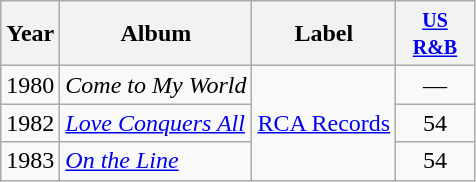<table class="wikitable">
<tr>
<th>Year</th>
<th>Album</th>
<th>Label</th>
<th style="width:45px;"><small><a href='#'>US R&B</a></small></th>
</tr>
<tr>
<td>1980</td>
<td><em>Come to My World</em></td>
<td rowspan="3"><a href='#'>RCA Records</a></td>
<td align=center>—</td>
</tr>
<tr>
<td>1982</td>
<td><em><a href='#'>Love Conquers All</a></em></td>
<td align=center>54</td>
</tr>
<tr>
<td>1983</td>
<td><em><a href='#'>On the Line</a></em></td>
<td align=center>54</td>
</tr>
</table>
